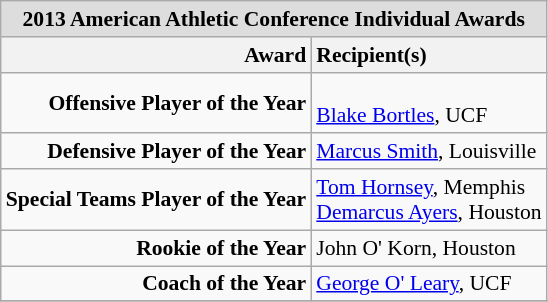<table class="wikitable" style="white-space:nowrap; font-size:90%;">
<tr>
<td colspan="7" style="text-align:center; background:#ddd;"><strong>2013  American Athletic Conference Individual Awards</strong></td>
</tr>
<tr>
<th style="text-align:right;">Award</th>
<th style="text-align:left;">Recipient(s)</th>
</tr>
<tr>
<td style="text-align:right;"><strong>Offensive Player of the Year</strong></td>
<td style="text-align:left;"><br><a href='#'>Blake Bortles</a>, UCF</td>
</tr>
<tr>
<td style="text-align:right;"><strong>Defensive Player of the Year</strong></td>
<td style="text-align:left;"><a href='#'>Marcus Smith</a>, Louisville</td>
</tr>
<tr>
<td style="text-align:right;"><strong>Special Teams Player of the Year</strong></td>
<td style="text-align:left;"><a href='#'>Tom Hornsey</a>, Memphis<br><a href='#'>Demarcus Ayers</a>, Houston</td>
</tr>
<tr>
<td style="text-align:right;"><strong>Rookie of the Year</strong></td>
<td style="text-align:left;">John O' Korn, Houston</td>
</tr>
<tr>
<td style="text-align:right;"><strong>Coach of the Year</strong></td>
<td style="text-align:left;"><a href='#'>George O' Leary</a>, UCF</td>
</tr>
<tr>
</tr>
</table>
